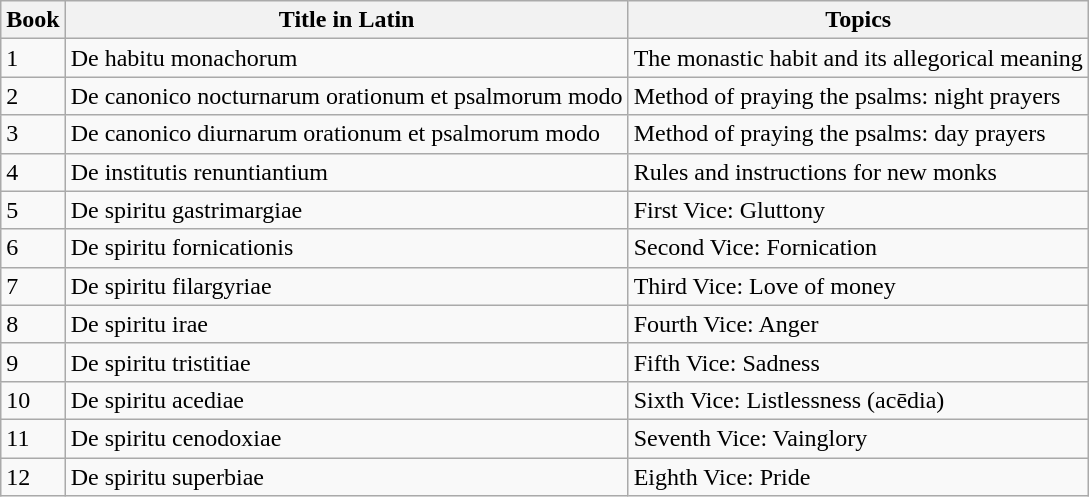<table class="wikitable">
<tr>
<th>Book</th>
<th>Title in Latin</th>
<th>Topics</th>
</tr>
<tr>
<td>1</td>
<td>De habitu monachorum</td>
<td>The monastic habit and its allegorical meaning</td>
</tr>
<tr>
<td>2</td>
<td>De canonico nocturnarum orationum et psalmorum modo</td>
<td>Method of praying the psalms: night prayers</td>
</tr>
<tr>
<td>3</td>
<td>De canonico diurnarum orationum et psalmorum modo</td>
<td>Method of praying the psalms: day prayers</td>
</tr>
<tr>
<td>4</td>
<td>De institutis renuntiantium</td>
<td>Rules and instructions for new monks</td>
</tr>
<tr>
<td>5</td>
<td>De spiritu gastrimargiae</td>
<td>First Vice: Gluttony</td>
</tr>
<tr>
<td>6</td>
<td>De spiritu fornicationis</td>
<td>Second Vice: Fornication</td>
</tr>
<tr>
<td>7</td>
<td>De spiritu filargyriae</td>
<td>Third Vice: Love of money</td>
</tr>
<tr>
<td>8</td>
<td>De spiritu irae</td>
<td>Fourth Vice: Anger</td>
</tr>
<tr>
<td>9</td>
<td>De spiritu tristitiae</td>
<td>Fifth Vice: Sadness</td>
</tr>
<tr>
<td>10</td>
<td>De spiritu acediae</td>
<td>Sixth Vice: Listlessness (acēdia)</td>
</tr>
<tr>
<td>11</td>
<td>De spiritu cenodoxiae</td>
<td>Seventh Vice: Vainglory</td>
</tr>
<tr>
<td>12</td>
<td>De spiritu superbiae</td>
<td>Eighth Vice: Pride</td>
</tr>
</table>
